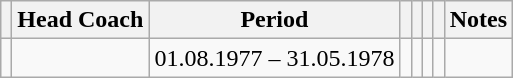<table class="wikitable" style="text-align: left;">
<tr>
<th></th>
<th>Head Coach</th>
<th>Period</th>
<th></th>
<th></th>
<th></th>
<th></th>
<th>Notes</th>
</tr>
<tr>
<td></td>
<td></td>
<td>01.08.1977 – 31.05.1978</td>
<td align="center"></td>
<td align="center"></td>
<td align="center"></td>
<td align="center"></td>
<td></td>
</tr>
</table>
